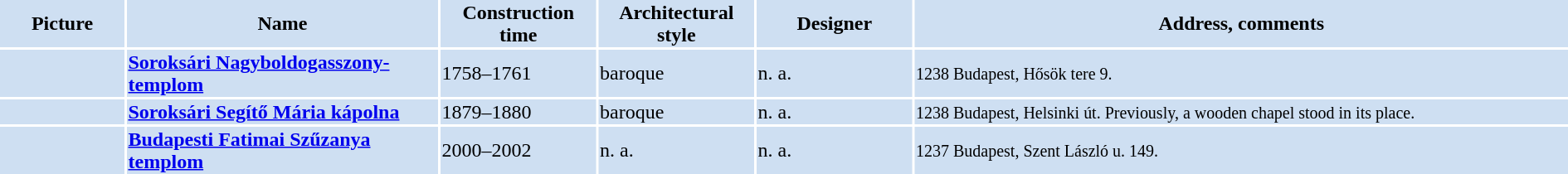<table width="100%">
<tr>
<th bgcolor="#CEDFF2" width="8%">Picture</th>
<th bgcolor="#CEDFF2" width="20%">Name</th>
<th bgcolor="#CEDFF2" width="10%">Construction time</th>
<th bgcolor="#CEDFF2" width="10%">Architectural style</th>
<th bgcolor="#CEDFF2" width="10%">Designer</th>
<th bgcolor="#CEDFF2" width="42%">Address, comments</th>
</tr>
<tr>
<td bgcolor="#CEDFF2"></td>
<td bgcolor="#CEDFF2"><strong><a href='#'>Soroksári Nagyboldogasszony-templom</a></strong></td>
<td bgcolor="#CEDFF2">1758–1761</td>
<td bgcolor="#CEDFF2">baroque</td>
<td bgcolor="#CEDFF2">n. a.</td>
<td bgcolor="#CEDFF2"><small>1238 Budapest, Hősök tere 9. </small></td>
</tr>
<tr>
<td bgcolor="#CEDFF2"></td>
<td bgcolor="#CEDFF2"><strong><a href='#'>Soroksári Segítő Mária kápolna</a></strong></td>
<td bgcolor="#CEDFF2">1879–1880</td>
<td bgcolor="#CEDFF2">baroque</td>
<td bgcolor="#CEDFF2">n. a.</td>
<td bgcolor="#CEDFF2"><small>1238 Budapest, Helsinki út. Previously, a wooden chapel stood in its place.</small></td>
</tr>
<tr>
<td bgcolor="#CEDFF2"></td>
<td bgcolor="#CEDFF2"><strong><a href='#'>Budapesti Fatimai Szűzanya templom</a></strong></td>
<td bgcolor="#CEDFF2">2000–2002</td>
<td bgcolor="#CEDFF2">n. a.</td>
<td bgcolor="#CEDFF2">n. a.</td>
<td bgcolor="#CEDFF2"><small>1237 Budapest, Szent László u. 149. </small></td>
</tr>
</table>
